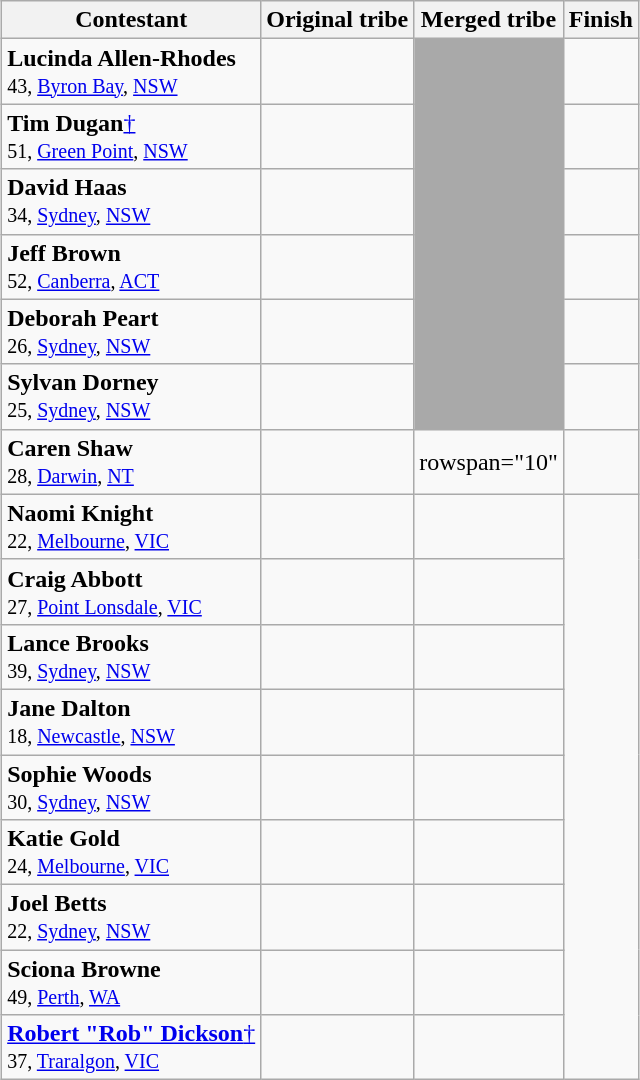<table class="wikitable sortable nowrap" style="margin:auto; text-align:center">
<tr |->
<th>Contestant</th>
<th>Original tribe</th>
<th>Merged tribe</th>
<th>Finish</th>
</tr>
<tr>
<td align="left"><strong>Lucinda Allen-Rhodes</strong><br><small>43, <a href='#'>Byron Bay</a>, <a href='#'>NSW</a></small></td>
<td></td>
<td rowspan="6" style="background:darkgrey;"></td>
<td></td>
</tr>
<tr>
<td align="left"><strong>Tim Dugan</strong><a href='#'>†</a><br><small>51, <a href='#'>Green Point</a>, <a href='#'>NSW</a></small></td>
<td></td>
<td></td>
</tr>
<tr>
<td align="left"><strong>David Haas</strong><br><small>34, <a href='#'>Sydney</a>, <a href='#'>NSW</a></small></td>
<td></td>
<td></td>
</tr>
<tr>
<td align="left"><strong>Jeff Brown</strong><br><small>52, <a href='#'>Canberra</a>, <a href='#'>ACT</a></small></td>
<td></td>
<td></td>
</tr>
<tr>
<td align="left"><strong>Deborah Peart</strong><br><small>26, <a href='#'>Sydney</a>, <a href='#'>NSW</a></small></td>
<td></td>
<td></td>
</tr>
<tr>
<td align="left"><strong>Sylvan Dorney</strong><br><small>25, <a href='#'>Sydney</a>, <a href='#'>NSW</a></small></td>
<td></td>
<td></td>
</tr>
<tr>
<td align="left"><strong>Caren Shaw</strong><br><small>28, <a href='#'>Darwin</a>, <a href='#'>NT</a></small></td>
<td></td>
<td>rowspan="10" </td>
<td></td>
</tr>
<tr>
<td align="left"><strong>Naomi Knight</strong><br><small>22, <a href='#'>Melbourne</a>, <a href='#'>VIC</a></small></td>
<td></td>
<td></td>
</tr>
<tr>
<td align="left"><strong>Craig Abbott</strong><br><small>27, <a href='#'>Point Lonsdale</a>, <a href='#'>VIC</a></small></td>
<td></td>
<td></td>
</tr>
<tr>
<td align="left"><strong>Lance Brooks</strong><br><small>39, <a href='#'>Sydney</a>, <a href='#'>NSW</a> </small></td>
<td></td>
<td></td>
</tr>
<tr>
<td align="left"><strong>Jane Dalton</strong><br><small>18, <a href='#'>Newcastle</a>, <a href='#'>NSW</a></small></td>
<td></td>
<td></td>
</tr>
<tr>
<td align="left"><strong>Sophie Woods</strong><br><small>30, <a href='#'>Sydney</a>, <a href='#'>NSW</a></small></td>
<td></td>
<td></td>
</tr>
<tr>
<td align="left"><strong>Katie Gold</strong><br><small>24, <a href='#'>Melbourne</a>, <a href='#'>VIC</a></small></td>
<td></td>
<td></td>
</tr>
<tr>
<td align="left"><strong>Joel Betts</strong><br><small>22, <a href='#'>Sydney</a>, <a href='#'>NSW</a></small></td>
<td></td>
<td></td>
</tr>
<tr>
<td align="left"><strong>Sciona Browne</strong><br><small>49, <a href='#'>Perth</a>, <a href='#'>WA</a></small></td>
<td></td>
<td></td>
</tr>
<tr>
<td align="left"><strong><a href='#'>Robert "Rob" Dickson</a></strong><a href='#'>†</a><br><small>37, <a href='#'>Traralgon</a>, <a href='#'>VIC</a></small></td>
<td></td>
<td></td>
</tr>
</table>
